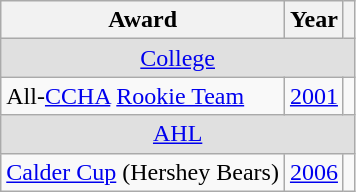<table class="wikitable">
<tr>
<th>Award</th>
<th>Year</th>
<th></th>
</tr>
<tr ALIGN="center" bgcolor="#e0e0e0">
<td colspan="3"><a href='#'>College</a></td>
</tr>
<tr>
<td>All-<a href='#'>CCHA</a> <a href='#'>Rookie Team</a></td>
<td><a href='#'>2001</a></td>
<td></td>
</tr>
<tr ALIGN="center" bgcolor="#e0e0e0">
<td colspan="3"><a href='#'>AHL</a></td>
</tr>
<tr>
<td><a href='#'>Calder Cup</a> (Hershey Bears)</td>
<td><a href='#'>2006</a></td>
<td></td>
</tr>
</table>
